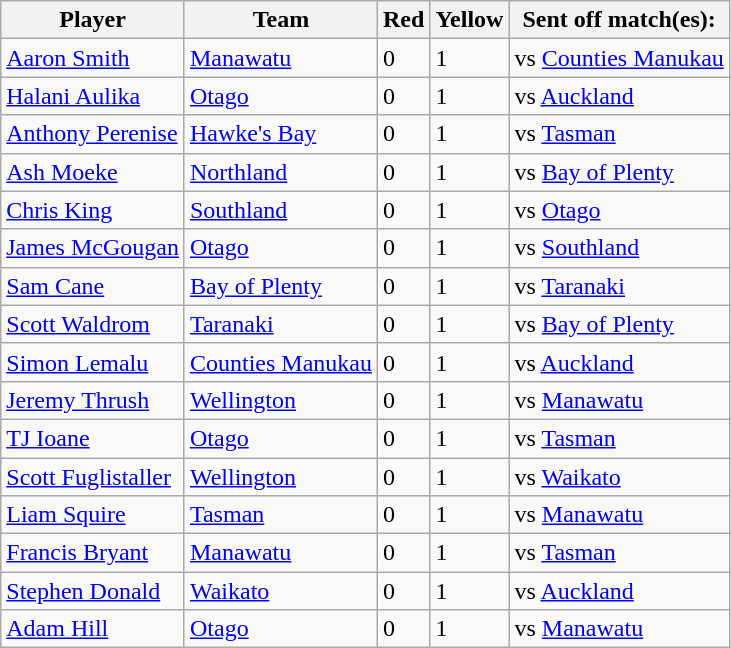<table class="wikitable">
<tr>
<th>Player</th>
<th>Team</th>
<th> Red</th>
<th> Yellow</th>
<th class="unsortable">Sent off match(es):</th>
</tr>
<tr>
<td><a href='#'>Aaron Smith</a></td>
<td><a href='#'>Manawatu</a></td>
<td>0</td>
<td>1</td>
<td>vs <a href='#'>Counties Manukau</a></td>
</tr>
<tr>
<td><a href='#'>Halani Aulika</a></td>
<td><a href='#'>Otago</a></td>
<td>0</td>
<td>1</td>
<td>vs <a href='#'>Auckland</a></td>
</tr>
<tr>
<td><a href='#'>Anthony Perenise</a></td>
<td><a href='#'>Hawke's Bay</a></td>
<td>0</td>
<td>1</td>
<td>vs <a href='#'>Tasman</a></td>
</tr>
<tr>
<td><a href='#'>Ash Moeke</a></td>
<td><a href='#'>Northland</a></td>
<td>0</td>
<td>1</td>
<td>vs <a href='#'>Bay of Plenty</a></td>
</tr>
<tr>
<td><a href='#'>Chris King</a></td>
<td><a href='#'>Southland</a></td>
<td>0</td>
<td>1</td>
<td>vs <a href='#'>Otago</a></td>
</tr>
<tr>
<td><a href='#'>James McGougan</a></td>
<td><a href='#'>Otago</a></td>
<td>0</td>
<td>1</td>
<td>vs <a href='#'>Southland</a></td>
</tr>
<tr>
<td><a href='#'>Sam Cane</a></td>
<td><a href='#'>Bay of Plenty</a></td>
<td>0</td>
<td>1</td>
<td>vs <a href='#'>Taranaki</a></td>
</tr>
<tr>
<td><a href='#'>Scott Waldrom</a></td>
<td><a href='#'>Taranaki</a></td>
<td>0</td>
<td>1</td>
<td>vs <a href='#'>Bay of Plenty</a></td>
</tr>
<tr>
<td><a href='#'>Simon Lemalu</a></td>
<td><a href='#'>Counties Manukau</a></td>
<td>0</td>
<td>1</td>
<td>vs <a href='#'>Auckland</a></td>
</tr>
<tr>
<td><a href='#'>Jeremy Thrush</a></td>
<td><a href='#'>Wellington</a></td>
<td>0</td>
<td>1</td>
<td>vs <a href='#'>Manawatu</a></td>
</tr>
<tr>
<td><a href='#'>TJ Ioane</a></td>
<td><a href='#'>Otago</a></td>
<td>0</td>
<td>1</td>
<td>vs <a href='#'>Tasman</a></td>
</tr>
<tr>
<td><a href='#'>Scott Fuglistaller</a></td>
<td><a href='#'>Wellington</a></td>
<td>0</td>
<td>1</td>
<td>vs <a href='#'>Waikato</a></td>
</tr>
<tr>
<td><a href='#'>Liam Squire</a></td>
<td><a href='#'>Tasman</a></td>
<td>0</td>
<td>1</td>
<td>vs <a href='#'>Manawatu</a></td>
</tr>
<tr>
<td><a href='#'>Francis Bryant</a></td>
<td><a href='#'>Manawatu</a></td>
<td>0</td>
<td>1</td>
<td>vs <a href='#'>Tasman</a></td>
</tr>
<tr>
<td><a href='#'>Stephen Donald</a></td>
<td><a href='#'>Waikato</a></td>
<td>0</td>
<td>1</td>
<td>vs <a href='#'>Auckland</a></td>
</tr>
<tr>
<td><a href='#'>Adam Hill</a></td>
<td><a href='#'>Otago</a></td>
<td>0</td>
<td>1</td>
<td>vs <a href='#'>Manawatu</a></td>
</tr>
</table>
